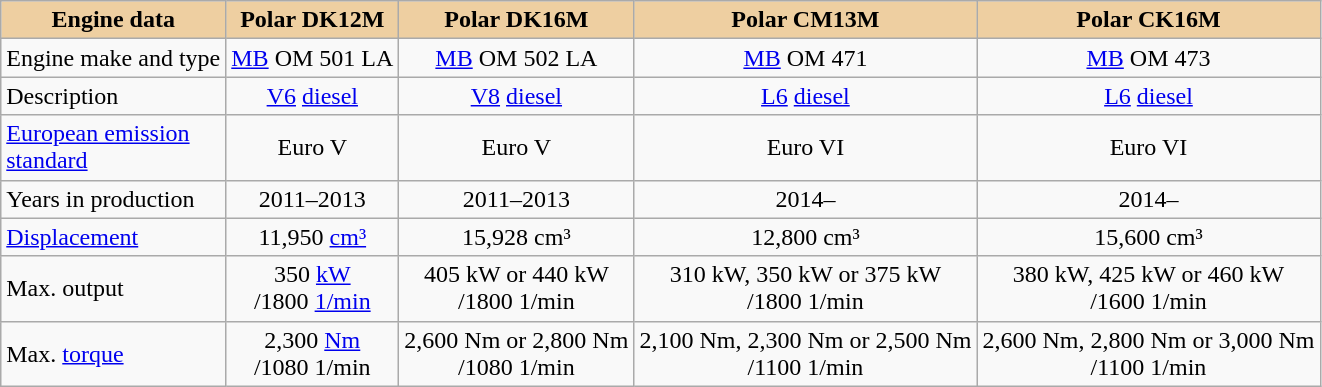<table class="wikitable">
<tr>
<th align="center" style="background:#EECFA1">Engine data</th>
<th style="background:#EECFA1">Polar DK12M</th>
<th style="background:#EECFA1">Polar DK16M</th>
<th style="background:#EECFA1">Polar CM13M</th>
<th style="background:#EECFA1">Polar CK16M</th>
</tr>
<tr>
<td align="left">Engine make and type</td>
<td align="center"><a href='#'>MB</a> OM 501 LA</td>
<td align="center"><a href='#'>MB</a> OM 502 LA</td>
<td align="center"><a href='#'>MB</a> OM 471</td>
<td align="center"><a href='#'>MB</a> OM 473</td>
</tr>
<tr>
<td align="left">Description</td>
<td align="center"><a href='#'>V6</a> <a href='#'>diesel</a></td>
<td align="center"><a href='#'>V8</a> <a href='#'>diesel</a></td>
<td align="center"><a href='#'>L6</a> <a href='#'>diesel</a></td>
<td align="center"><a href='#'>L6</a> <a href='#'>diesel</a></td>
</tr>
<tr>
<td align="left"><a href='#'>European emission<br>standard</a></td>
<td align="center">Euro V</td>
<td align="center">Euro V</td>
<td align="center">Euro VI</td>
<td align="center">Euro VI</td>
</tr>
<tr>
<td align="left">Years in production</td>
<td align="center">2011–2013</td>
<td align="center">2011–2013</td>
<td align="center">2014–</td>
<td align="center">2014–</td>
</tr>
<tr>
<td align="left"><a href='#'>Displacement</a></td>
<td align="center">11,950 <a href='#'>cm³</a></td>
<td align="center">15,928 cm³</td>
<td align="center">12,800 cm³</td>
<td align="center">15,600 cm³</td>
</tr>
<tr>
<td align="left">Max. output</td>
<td align="center">350 <a href='#'>kW</a><br>/1800 <a href='#'>1/min</a></td>
<td align="center">405 kW or 440 kW<br>/1800 1/min</td>
<td align="center">310 kW, 350 kW or 375 kW<br>/1800 1/min</td>
<td align="center">380 kW, 425 kW or 460 kW<br>/1600 1/min</td>
</tr>
<tr>
<td align="left">Max. <a href='#'>torque</a></td>
<td align="center">2,300 <a href='#'>Nm</a><br>/1080 1/min</td>
<td align="center">2,600 Nm or 2,800 Nm<br>/1080 1/min</td>
<td align="center">2,100 Nm, 2,300 Nm or 2,500 Nm<br>/1100 1/min</td>
<td align="center">2,600 Nm, 2,800 Nm or 3,000 Nm<br>/1100 1/min</td>
</tr>
</table>
